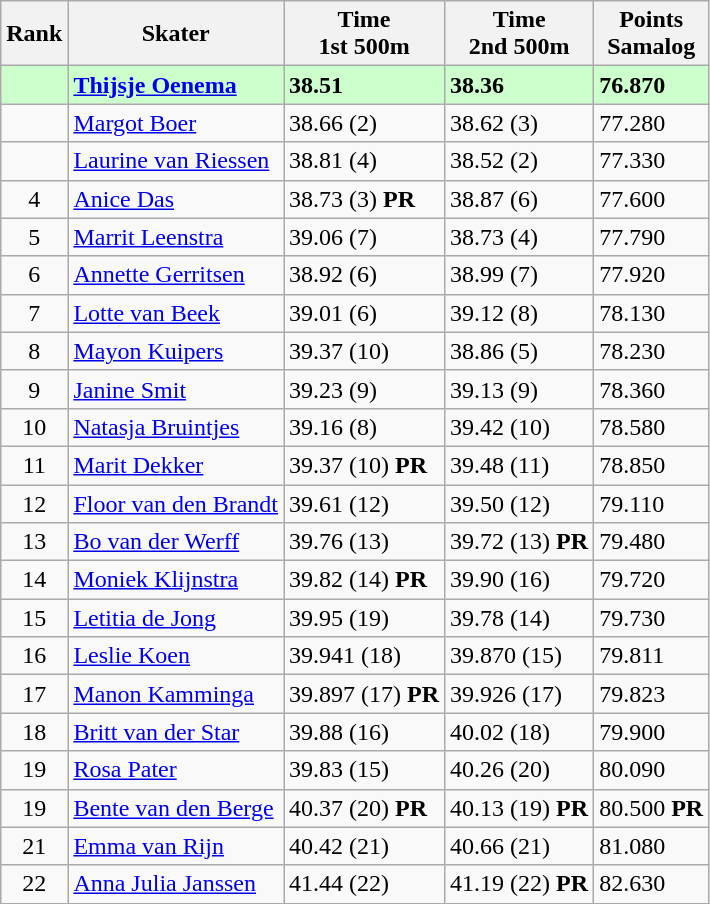<table class="wikitable sortable" style="text-align:left">
<tr>
<th>Rank</th>
<th>Skater</th>
<th>Time <br> 1st 500m</th>
<th>Time <br> 2nd 500m</th>
<th>Points <br> Samalog</th>
</tr>
<tr bgcolor=ccffcc>
<td align="center"></td>
<td><strong><a href='#'>Thijsje Oenema</a></strong></td>
<td><strong>38.51</strong> </td>
<td><strong>38.36</strong> </td>
<td><strong>76.870</strong></td>
</tr>
<tr>
<td align="center"></td>
<td><a href='#'>Margot Boer</a></td>
<td>38.66 (2)</td>
<td>38.62 (3)</td>
<td>77.280</td>
</tr>
<tr>
<td align="center"></td>
<td><a href='#'>Laurine van Riessen</a></td>
<td>38.81 (4)</td>
<td>38.52 (2)</td>
<td>77.330</td>
</tr>
<tr>
<td align="center">4</td>
<td><a href='#'>Anice Das</a></td>
<td>38.73 (3) <strong>PR</strong></td>
<td>38.87 (6)</td>
<td>77.600</td>
</tr>
<tr>
<td align="center">5</td>
<td><a href='#'>Marrit Leenstra</a></td>
<td>39.06 (7)</td>
<td>38.73 (4)</td>
<td>77.790</td>
</tr>
<tr>
<td align="center">6</td>
<td><a href='#'>Annette Gerritsen</a></td>
<td>38.92 (6)</td>
<td>38.99 (7)</td>
<td>77.920</td>
</tr>
<tr>
<td align="center">7</td>
<td><a href='#'>Lotte van Beek</a></td>
<td>39.01 (6)</td>
<td>39.12 (8)</td>
<td>78.130</td>
</tr>
<tr>
<td align="center">8</td>
<td><a href='#'>Mayon Kuipers</a></td>
<td>39.37 (10)</td>
<td>38.86 (5)</td>
<td>78.230</td>
</tr>
<tr>
<td align="center">9</td>
<td><a href='#'>Janine Smit</a></td>
<td>39.23 (9)</td>
<td>39.13 (9)</td>
<td>78.360</td>
</tr>
<tr>
<td align="center">10</td>
<td><a href='#'>Natasja Bruintjes</a></td>
<td>39.16 (8)</td>
<td>39.42 (10)</td>
<td>78.580</td>
</tr>
<tr>
<td align="center">11</td>
<td><a href='#'>Marit Dekker</a></td>
<td>39.37 (10) <strong>PR</strong></td>
<td>39.48 (11)</td>
<td>78.850</td>
</tr>
<tr>
<td align="center">12</td>
<td><a href='#'>Floor van den Brandt</a></td>
<td>39.61 (12)</td>
<td>39.50 (12)</td>
<td>79.110</td>
</tr>
<tr>
<td align="center">13</td>
<td><a href='#'>Bo van der Werff</a></td>
<td>39.76 (13)</td>
<td>39.72 (13) <strong>PR</strong></td>
<td>79.480</td>
</tr>
<tr>
<td align="center">14</td>
<td><a href='#'>Moniek Klijnstra</a></td>
<td>39.82 (14) <strong>PR</strong></td>
<td>39.90 (16)</td>
<td>79.720</td>
</tr>
<tr>
<td align="center">15</td>
<td><a href='#'>Letitia de Jong</a></td>
<td>39.95 (19)</td>
<td>39.78 (14)</td>
<td>79.730</td>
</tr>
<tr>
<td align="center">16</td>
<td><a href='#'>Leslie Koen</a></td>
<td>39.941 (18)</td>
<td>39.870 (15)</td>
<td>79.811</td>
</tr>
<tr>
<td align="center">17</td>
<td><a href='#'>Manon Kamminga</a></td>
<td>39.897 (17) <strong>PR</strong></td>
<td>39.926 (17)</td>
<td>79.823</td>
</tr>
<tr>
<td align="center">18</td>
<td><a href='#'>Britt van der Star</a></td>
<td>39.88 (16)</td>
<td>40.02 (18)</td>
<td>79.900</td>
</tr>
<tr>
<td align="center">19</td>
<td><a href='#'>Rosa Pater</a></td>
<td>39.83 (15)</td>
<td>40.26 (20)</td>
<td>80.090</td>
</tr>
<tr>
<td align="center">19</td>
<td><a href='#'>Bente van den Berge</a></td>
<td>40.37 (20) <strong>PR</strong></td>
<td>40.13 (19) <strong>PR</strong></td>
<td>80.500 <strong>PR</strong></td>
</tr>
<tr>
<td align="center">21</td>
<td><a href='#'>Emma van Rijn</a></td>
<td>40.42 (21)</td>
<td>40.66 (21)</td>
<td>81.080</td>
</tr>
<tr>
<td align="center">22</td>
<td><a href='#'>Anna Julia Janssen</a></td>
<td>41.44 (22)</td>
<td>41.19 (22) <strong>PR</strong></td>
<td>82.630</td>
</tr>
</table>
